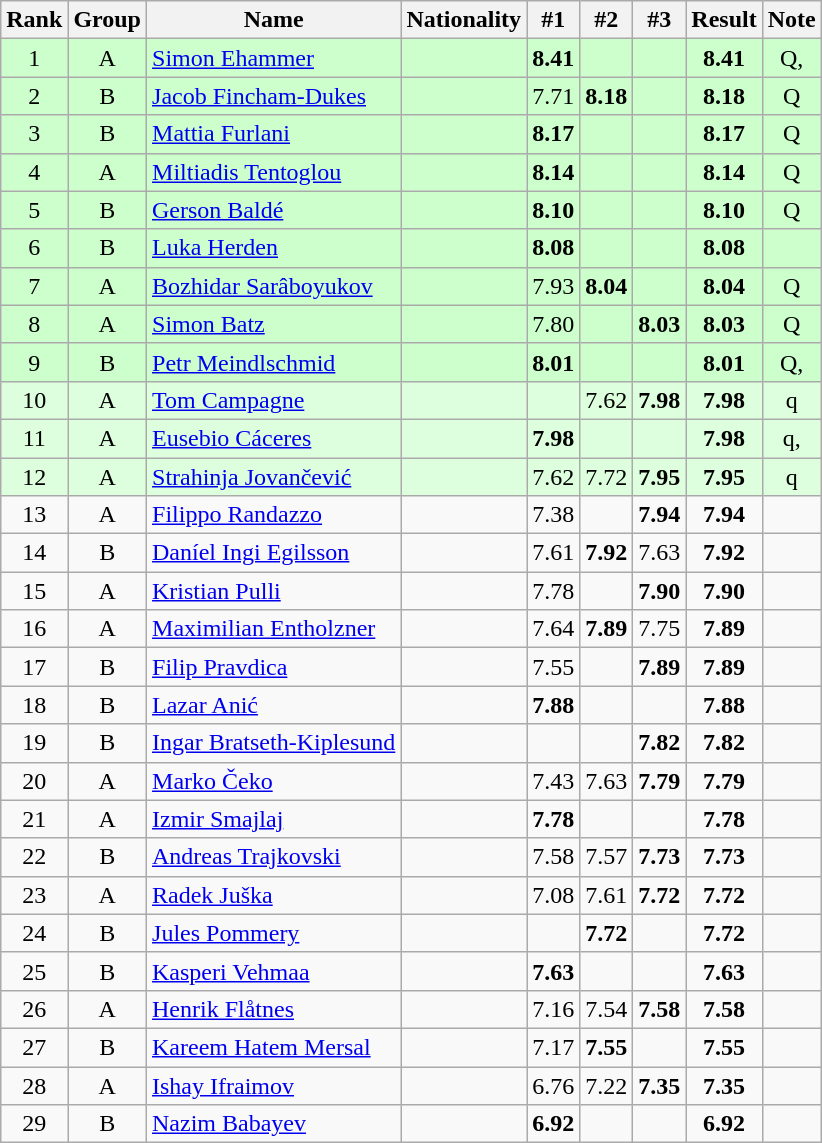<table class="wikitable sortable" style="text-align:center">
<tr>
<th>Rank</th>
<th>Group</th>
<th>Name</th>
<th>Nationality</th>
<th>#1</th>
<th>#2</th>
<th>#3</th>
<th>Result</th>
<th>Note</th>
</tr>
<tr bgcolor=ccffcc>
<td>1</td>
<td>A</td>
<td align=left><a href='#'>Simon Ehammer</a></td>
<td align=left></td>
<td><strong>8.41</strong></td>
<td></td>
<td></td>
<td><strong>8.41</strong></td>
<td>Q, </td>
</tr>
<tr bgcolor=ccffcc>
<td>2</td>
<td>B</td>
<td align=left><a href='#'>Jacob Fincham-Dukes</a></td>
<td align=left></td>
<td>7.71</td>
<td><strong>8.18</strong></td>
<td></td>
<td><strong>8.18</strong></td>
<td>Q</td>
</tr>
<tr bgcolor=ccffcc>
<td>3</td>
<td>B</td>
<td align=left><a href='#'>Mattia Furlani</a></td>
<td align=left></td>
<td><strong>8.17</strong></td>
<td></td>
<td></td>
<td><strong>8.17</strong></td>
<td>Q</td>
</tr>
<tr bgcolor=ccffcc>
<td>4</td>
<td>A</td>
<td align=left><a href='#'>Miltiadis Tentoglou</a></td>
<td align=left></td>
<td><strong>8.14</strong></td>
<td></td>
<td></td>
<td><strong>8.14</strong></td>
<td>Q</td>
</tr>
<tr bgcolor=ccffcc>
<td>5</td>
<td>B</td>
<td align=left><a href='#'>Gerson Baldé</a></td>
<td align=left></td>
<td><strong>8.10</strong></td>
<td></td>
<td></td>
<td><strong>8.10</strong></td>
<td>Q</td>
</tr>
<tr bgcolor=ccffcc>
<td>6</td>
<td>B</td>
<td align=left><a href='#'>Luka Herden</a></td>
<td align=left></td>
<td><strong>8.08</strong></td>
<td></td>
<td></td>
<td><strong>8.08</strong></td>
<td></td>
</tr>
<tr bgcolor=ccffcc>
<td>7</td>
<td>A</td>
<td align=left><a href='#'>Bozhidar Sarâboyukov</a></td>
<td align=left></td>
<td>7.93</td>
<td><strong>8.04</strong></td>
<td></td>
<td><strong>8.04</strong></td>
<td>Q</td>
</tr>
<tr bgcolor=ccffcc>
<td>8</td>
<td>A</td>
<td align=left><a href='#'>Simon Batz</a></td>
<td align=left></td>
<td>7.80</td>
<td></td>
<td><strong>8.03</strong></td>
<td><strong>8.03</strong></td>
<td>Q</td>
</tr>
<tr bgcolor=ccffcc>
<td>9</td>
<td>B</td>
<td align=left><a href='#'>Petr Meindlschmid</a></td>
<td align=left></td>
<td><strong>8.01</strong></td>
<td></td>
<td></td>
<td><strong>8.01</strong></td>
<td>Q, </td>
</tr>
<tr bgcolor=ddffdd>
<td>10</td>
<td>A</td>
<td align=left><a href='#'>Tom Campagne</a></td>
<td align=left></td>
<td></td>
<td>7.62</td>
<td><strong>7.98</strong></td>
<td><strong>7.98</strong></td>
<td>q</td>
</tr>
<tr bgcolor=ddffdd>
<td>11</td>
<td>A</td>
<td align=left><a href='#'>Eusebio Cáceres</a></td>
<td align=left></td>
<td><strong>7.98</strong></td>
<td></td>
<td></td>
<td><strong>7.98</strong></td>
<td>q, </td>
</tr>
<tr bgcolor=ddffdd>
<td>12</td>
<td>A</td>
<td align=left><a href='#'>Strahinja Jovančević</a></td>
<td align=left></td>
<td>7.62</td>
<td>7.72</td>
<td><strong>7.95</strong></td>
<td><strong>7.95</strong></td>
<td>q</td>
</tr>
<tr>
<td>13</td>
<td>A</td>
<td align=left><a href='#'>Filippo Randazzo</a></td>
<td align=left></td>
<td>7.38</td>
<td></td>
<td><strong>7.94</strong></td>
<td><strong>7.94</strong></td>
<td></td>
</tr>
<tr>
<td>14</td>
<td>B</td>
<td align=left><a href='#'>Daníel Ingi Egilsson</a></td>
<td align=left></td>
<td>7.61</td>
<td><strong>7.92</strong></td>
<td>7.63</td>
<td><strong>7.92</strong></td>
<td></td>
</tr>
<tr>
<td>15</td>
<td>A</td>
<td align=left><a href='#'>Kristian Pulli</a></td>
<td align=left></td>
<td>7.78</td>
<td></td>
<td><strong>7.90</strong></td>
<td><strong>7.90</strong></td>
<td></td>
</tr>
<tr>
<td>16</td>
<td>A</td>
<td align=left><a href='#'>Maximilian Entholzner</a></td>
<td align=left></td>
<td>7.64</td>
<td><strong>7.89</strong></td>
<td>7.75</td>
<td><strong>7.89</strong></td>
<td></td>
</tr>
<tr>
<td>17</td>
<td>B</td>
<td align=left><a href='#'>Filip Pravdica</a></td>
<td align=left></td>
<td>7.55</td>
<td></td>
<td><strong>7.89</strong></td>
<td><strong>7.89</strong></td>
<td></td>
</tr>
<tr>
<td>18</td>
<td>B</td>
<td align=left><a href='#'>Lazar Anić</a></td>
<td align=left></td>
<td><strong>7.88</strong></td>
<td></td>
<td></td>
<td><strong>7.88</strong></td>
<td></td>
</tr>
<tr>
<td>19</td>
<td>B</td>
<td align=left><a href='#'>Ingar Bratseth-Kiplesund</a></td>
<td align=left></td>
<td></td>
<td></td>
<td><strong>7.82</strong></td>
<td><strong>7.82</strong></td>
<td></td>
</tr>
<tr>
<td>20</td>
<td>A</td>
<td align=left><a href='#'>Marko Čeko</a></td>
<td align=left></td>
<td>7.43</td>
<td>7.63</td>
<td><strong>7.79</strong></td>
<td><strong>7.79</strong></td>
<td></td>
</tr>
<tr>
<td>21</td>
<td>A</td>
<td align=left><a href='#'>Izmir Smajlaj</a></td>
<td align=left></td>
<td><strong>7.78</strong></td>
<td></td>
<td></td>
<td><strong>7.78</strong></td>
<td></td>
</tr>
<tr>
<td>22</td>
<td>B</td>
<td align=left><a href='#'>Andreas Trajkovski</a></td>
<td align=left></td>
<td>7.58</td>
<td>7.57</td>
<td><strong>7.73</strong></td>
<td><strong>7.73</strong></td>
<td></td>
</tr>
<tr>
<td>23</td>
<td>A</td>
<td align=left><a href='#'>Radek Juška</a></td>
<td align=left></td>
<td>7.08</td>
<td>7.61</td>
<td><strong>7.72</strong></td>
<td><strong>7.72</strong></td>
<td></td>
</tr>
<tr>
<td>24</td>
<td>B</td>
<td align=left><a href='#'>Jules Pommery</a></td>
<td align=left></td>
<td></td>
<td><strong>7.72</strong></td>
<td></td>
<td><strong>7.72</strong></td>
<td></td>
</tr>
<tr>
<td>25</td>
<td>B</td>
<td align=left><a href='#'>Kasperi Vehmaa</a></td>
<td align=left></td>
<td><strong>7.63</strong></td>
<td></td>
<td></td>
<td><strong>7.63</strong></td>
<td></td>
</tr>
<tr>
<td>26</td>
<td>A</td>
<td align=left><a href='#'>Henrik Flåtnes</a></td>
<td align=left></td>
<td>7.16</td>
<td>7.54</td>
<td><strong>7.58</strong></td>
<td><strong>7.58</strong></td>
<td></td>
</tr>
<tr>
<td>27</td>
<td>B</td>
<td align=left><a href='#'>Kareem Hatem Mersal</a></td>
<td align=left></td>
<td>7.17</td>
<td><strong>7.55</strong></td>
<td></td>
<td><strong>7.55</strong></td>
<td></td>
</tr>
<tr>
<td>28</td>
<td>A</td>
<td align=left><a href='#'>Ishay Ifraimov</a></td>
<td align=left></td>
<td>6.76</td>
<td>7.22</td>
<td><strong>7.35</strong></td>
<td><strong>7.35</strong></td>
<td></td>
</tr>
<tr>
<td>29</td>
<td>B</td>
<td align=left><a href='#'>Nazim Babayev</a></td>
<td align=left></td>
<td><strong>6.92</strong></td>
<td></td>
<td></td>
<td><strong>6.92</strong></td>
<td></td>
</tr>
</table>
